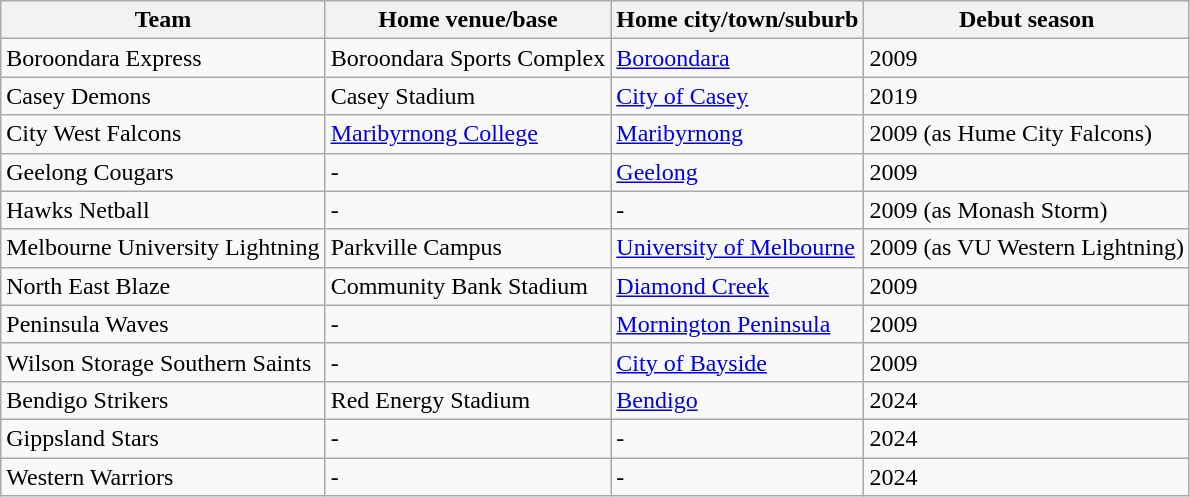<table class="wikitable collapsible">
<tr>
<th>Team</th>
<th>Home venue/base</th>
<th>Home city/town/suburb</th>
<th>Debut season</th>
</tr>
<tr>
<td>Boroondara Express </td>
<td>Boroondara Sports Complex</td>
<td><a href='#'>Boroondara</a></td>
<td>2009</td>
</tr>
<tr>
<td>Casey Demons </td>
<td>Casey Stadium</td>
<td><a href='#'>City of Casey</a></td>
<td>2019</td>
</tr>
<tr>
<td>City West Falcons </td>
<td><a href='#'>Maribyrnong College</a></td>
<td><a href='#'>Maribyrnong</a></td>
<td>2009 (as Hume City Falcons)</td>
</tr>
<tr>
<td>Geelong Cougars </td>
<td>-</td>
<td><a href='#'>Geelong</a></td>
<td>2009</td>
</tr>
<tr>
<td>Hawks Netball </td>
<td>-</td>
<td>-</td>
<td>2009 (as Monash Storm)</td>
</tr>
<tr>
<td>Melbourne University Lightning </td>
<td>Parkville Campus</td>
<td><a href='#'>University of Melbourne</a></td>
<td>2009 (as VU Western Lightning)</td>
</tr>
<tr>
<td>North East Blaze </td>
<td>Community Bank Stadium</td>
<td><a href='#'>Diamond Creek</a></td>
<td>2009</td>
</tr>
<tr>
<td>Peninsula Waves </td>
<td>-</td>
<td><a href='#'>Mornington Peninsula</a></td>
<td>2009</td>
</tr>
<tr>
<td>Wilson Storage Southern Saints </td>
<td>-</td>
<td><a href='#'>City of Bayside</a></td>
<td>2009</td>
</tr>
<tr>
<td>Bendigo Strikers</td>
<td>Red Energy Stadium</td>
<td><a href='#'>Bendigo</a></td>
<td>2024</td>
</tr>
<tr>
<td>Gippsland Stars</td>
<td>-</td>
<td>-</td>
<td>2024</td>
</tr>
<tr>
<td>Western Warriors</td>
<td>-</td>
<td>-</td>
<td>2024</td>
</tr>
</table>
